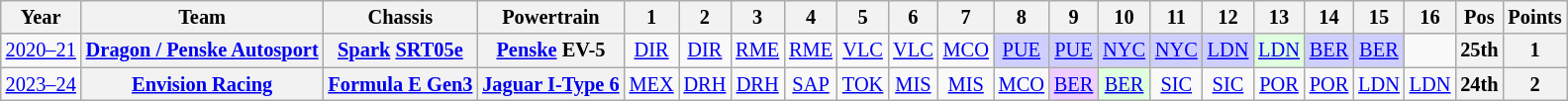<table class="wikitable" style="text-align:center; font-size:85%">
<tr>
<th>Year</th>
<th>Team</th>
<th>Chassis</th>
<th>Powertrain</th>
<th>1</th>
<th>2</th>
<th>3</th>
<th>4</th>
<th>5</th>
<th>6</th>
<th>7</th>
<th>8</th>
<th>9</th>
<th>10</th>
<th>11</th>
<th>12</th>
<th>13</th>
<th>14</th>
<th>15</th>
<th>16</th>
<th>Pos</th>
<th>Points</th>
</tr>
<tr>
<td nowrap><a href='#'>2020–21</a></td>
<th nowrap><a href='#'>Dragon / Penske Autosport</a></th>
<th nowrap><a href='#'>Spark</a> <a href='#'>SRT05e</a></th>
<th nowrap><a href='#'>Penske</a> EV-5</th>
<td><a href='#'>DIR</a></td>
<td><a href='#'>DIR</a></td>
<td><a href='#'>RME</a></td>
<td><a href='#'>RME</a></td>
<td><a href='#'>VLC</a></td>
<td><a href='#'>VLC</a></td>
<td><a href='#'>MCO</a></td>
<td style="background:#CFCFFF;"><a href='#'>PUE</a><br></td>
<td style="background:#CFCFFF;"><a href='#'>PUE</a><br></td>
<td style="background:#CFCFFF;"><a href='#'>NYC</a><br></td>
<td style="background:#CFCFFF;"><a href='#'>NYC</a><br></td>
<td style="background:#CFCFFF;"><a href='#'>LDN</a><br></td>
<td style="background:#DFFFDF;"><a href='#'>LDN</a><br></td>
<td style="background:#CFCFFF;"><a href='#'>BER</a><br></td>
<td style="background:#CFCFFF;"><a href='#'>BER</a><br></td>
<td></td>
<th>25th</th>
<th>1</th>
</tr>
<tr>
<td nowrap><a href='#'>2023–24</a></td>
<th nowrap><a href='#'>Envision Racing</a></th>
<th nowrap><a href='#'>Formula E Gen3</a></th>
<th nowrap><a href='#'>Jaguar I-Type 6</a></th>
<td><a href='#'>MEX</a></td>
<td><a href='#'>DRH</a></td>
<td><a href='#'>DRH</a></td>
<td><a href='#'>SAP</a></td>
<td><a href='#'>TOK</a></td>
<td><a href='#'>MIS</a></td>
<td><a href='#'>MIS</a></td>
<td><a href='#'>MCO</a></td>
<td style="background:#EFCFFF;"><a href='#'>BER</a><br></td>
<td style="background:#DFFFDF;"><a href='#'>BER</a><br></td>
<td><a href='#'>SIC</a></td>
<td><a href='#'>SIC</a></td>
<td><a href='#'>POR</a></td>
<td><a href='#'>POR</a></td>
<td><a href='#'>LDN</a></td>
<td><a href='#'>LDN</a></td>
<th>24th</th>
<th>2</th>
</tr>
</table>
